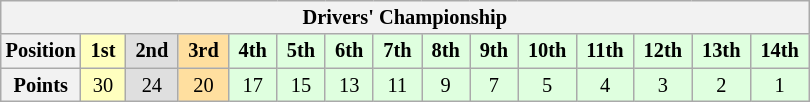<table class="wikitable" style="font-size:85%; text-align:center">
<tr>
<th colspan=15>Drivers' Championship</th>
</tr>
<tr>
<th>Position</th>
<td style="background:#ffffbf;"> <strong>1st</strong> </td>
<td style="background:#dfdfdf;"> <strong>2nd</strong> </td>
<td style="background:#ffdf9f;"> <strong>3rd</strong> </td>
<td style="background:#dfffdf;"> <strong>4th</strong> </td>
<td style="background:#dfffdf;"> <strong>5th</strong> </td>
<td style="background:#dfffdf;"> <strong>6th</strong> </td>
<td style="background:#dfffdf;"> <strong>7th</strong> </td>
<td style="background:#dfffdf;"> <strong>8th</strong> </td>
<td style="background:#dfffdf;"> <strong>9th</strong> </td>
<td style="background:#dfffdf;"> <strong>10th</strong> </td>
<td style="background:#dfffdf;"> <strong>11th</strong> </td>
<td style="background:#dfffdf;"> <strong>12th</strong> </td>
<td style="background:#dfffdf;"> <strong>13th</strong> </td>
<td style="background:#dfffdf;"> <strong>14th</strong> </td>
</tr>
<tr>
<th>Points</th>
<td style="background:#ffffbf;">30</td>
<td style="background:#dfdfdf;">24</td>
<td style="background:#ffdf9f;">20</td>
<td style="background:#dfffdf;">17</td>
<td style="background:#dfffdf;">15</td>
<td style="background:#dfffdf;">13</td>
<td style="background:#dfffdf;">11</td>
<td style="background:#dfffdf;">9</td>
<td style="background:#dfffdf;">7</td>
<td style="background:#dfffdf;">5</td>
<td style="background:#dfffdf;">4</td>
<td style="background:#dfffdf;">3</td>
<td style="background:#dfffdf;">2</td>
<td style="background:#dfffdf;">1</td>
</tr>
</table>
